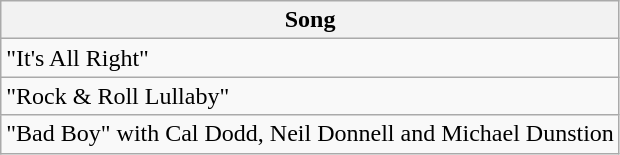<table class="wikitable">
<tr>
<th>Song</th>
</tr>
<tr>
<td>"It's All Right"</td>
</tr>
<tr>
<td>"Rock & Roll Lullaby"</td>
</tr>
<tr>
<td>"Bad Boy" with Cal Dodd, Neil Donnell and Michael Dunstion</td>
</tr>
</table>
